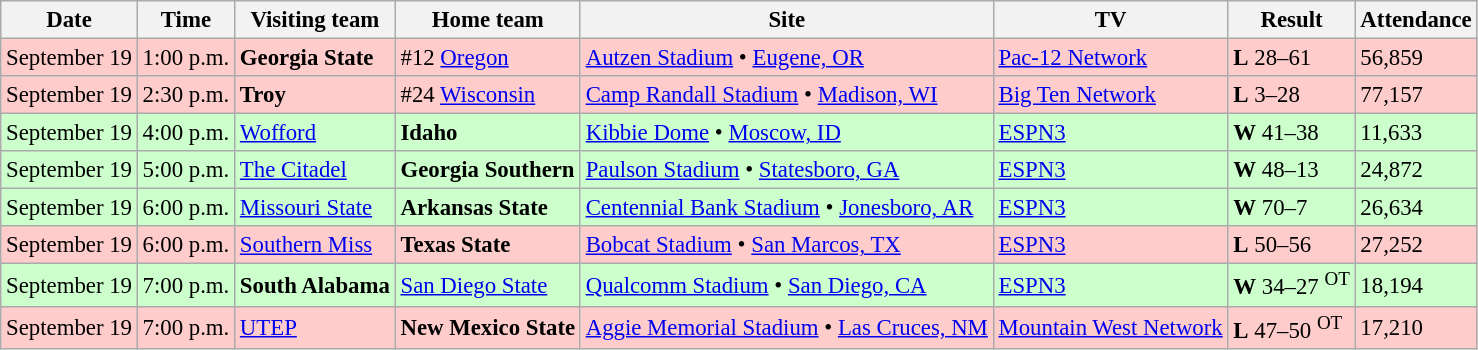<table class="wikitable" style="font-size:95%;">
<tr>
<th>Date</th>
<th>Time</th>
<th>Visiting team</th>
<th>Home team</th>
<th>Site</th>
<th>TV</th>
<th>Result</th>
<th>Attendance</th>
</tr>
<tr style="background:#fcc;">
<td>September 19</td>
<td>1:00 p.m.</td>
<td><strong>Georgia State</strong></td>
<td>#12 <a href='#'>Oregon</a></td>
<td><a href='#'>Autzen Stadium</a> • <a href='#'>Eugene, OR</a></td>
<td><a href='#'>Pac-12 Network</a></td>
<td><strong>L</strong> 28–61</td>
<td>56,859</td>
</tr>
<tr style="background:#fcc;">
<td>September 19</td>
<td>2:30 p.m.</td>
<td><strong>Troy</strong></td>
<td>#24 <a href='#'>Wisconsin</a></td>
<td><a href='#'>Camp Randall Stadium</a> • <a href='#'>Madison, WI</a></td>
<td><a href='#'>Big Ten Network</a></td>
<td><strong>L</strong> 3–28</td>
<td>77,157</td>
</tr>
<tr style="background:#cfc;">
<td>September 19</td>
<td>4:00 p.m.</td>
<td><a href='#'>Wofford</a></td>
<td><strong>Idaho</strong></td>
<td><a href='#'>Kibbie Dome</a> • <a href='#'>Moscow, ID</a></td>
<td><a href='#'>ESPN3</a></td>
<td><strong>W</strong> 41–38</td>
<td>11,633</td>
</tr>
<tr style="background:#cfc;">
<td>September 19</td>
<td>5:00 p.m.</td>
<td><a href='#'>The Citadel</a></td>
<td><strong>Georgia Southern</strong></td>
<td><a href='#'>Paulson Stadium</a> • <a href='#'>Statesboro, GA</a></td>
<td><a href='#'>ESPN3</a></td>
<td><strong>W</strong> 48–13</td>
<td>24,872</td>
</tr>
<tr style="background:#cfc;">
<td>September 19</td>
<td>6:00 p.m.</td>
<td><a href='#'>Missouri State</a></td>
<td><strong>Arkansas State</strong></td>
<td><a href='#'>Centennial Bank Stadium</a> • <a href='#'>Jonesboro, AR</a></td>
<td><a href='#'>ESPN3</a></td>
<td><strong>W</strong> 70–7</td>
<td>26,634</td>
</tr>
<tr style="background:#fcc;">
<td>September 19</td>
<td>6:00 p.m.</td>
<td><a href='#'>Southern Miss</a></td>
<td><strong>Texas State</strong></td>
<td><a href='#'>Bobcat Stadium</a> • <a href='#'>San Marcos, TX</a></td>
<td><a href='#'>ESPN3</a></td>
<td><strong>L</strong> 50–56</td>
<td>27,252</td>
</tr>
<tr style="background:#cfc;">
<td>September 19</td>
<td>7:00 p.m.</td>
<td><strong>South Alabama</strong></td>
<td><a href='#'>San Diego State</a></td>
<td><a href='#'>Qualcomm Stadium</a> • <a href='#'>San Diego, CA</a></td>
<td><a href='#'>ESPN3</a></td>
<td><strong>W</strong> 34–27 <sup>OT</sup></td>
<td>18,194</td>
</tr>
<tr style="background:#fcc;">
<td>September 19</td>
<td>7:00 p.m.</td>
<td><a href='#'>UTEP</a></td>
<td><strong>New Mexico State</strong></td>
<td><a href='#'>Aggie Memorial Stadium</a> • <a href='#'>Las Cruces, NM</a></td>
<td><a href='#'>Mountain West Network</a></td>
<td><strong>L</strong> 47–50 <sup>OT</sup></td>
<td>17,210</td>
</tr>
</table>
